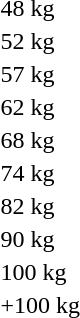<table>
<tr>
<td>48 kg</td>
<td></td>
<td></td>
<td></td>
</tr>
<tr>
<td>52 kg</td>
<td></td>
<td></td>
<td></td>
</tr>
<tr>
<td>57 kg</td>
<td></td>
<td></td>
<td></td>
</tr>
<tr>
<td>62 kg</td>
<td></td>
<td></td>
<td></td>
</tr>
<tr>
<td>68 kg</td>
<td></td>
<td></td>
<td></td>
</tr>
<tr>
<td>74 kg</td>
<td></td>
<td></td>
<td></td>
</tr>
<tr>
<td>82 kg</td>
<td></td>
<td></td>
<td></td>
</tr>
<tr>
<td>90 kg</td>
<td></td>
<td></td>
<td></td>
</tr>
<tr>
<td>100 kg</td>
<td></td>
<td></td>
<td></td>
</tr>
<tr>
<td>+100 kg</td>
<td></td>
<td></td>
<td></td>
</tr>
</table>
